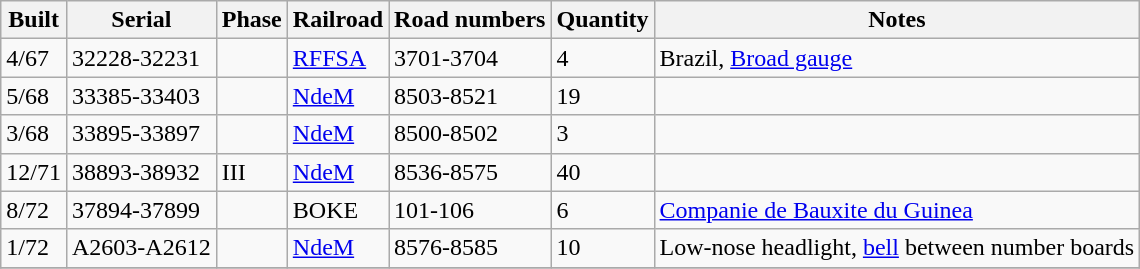<table class="wikitable mw-collapsible mw-collapsed">
<tr>
<th>Built</th>
<th>Serial</th>
<th>Phase</th>
<th>Railroad</th>
<th>Road numbers</th>
<th>Quantity</th>
<th>Notes</th>
</tr>
<tr>
<td>4/67</td>
<td>32228-32231</td>
<td></td>
<td><a href='#'>RFFSA</a></td>
<td>3701-3704</td>
<td>4</td>
<td>Brazil,  <a href='#'>Broad gauge</a></td>
</tr>
<tr>
<td>5/68</td>
<td>33385-33403</td>
<td></td>
<td><a href='#'>NdeM</a></td>
<td>8503-8521</td>
<td>19</td>
<td></td>
</tr>
<tr>
<td>3/68</td>
<td>33895-33897</td>
<td></td>
<td><a href='#'>NdeM</a></td>
<td>8500-8502</td>
<td>3</td>
<td></td>
</tr>
<tr>
<td>12/71</td>
<td>38893-38932</td>
<td>III</td>
<td><a href='#'>NdeM</a></td>
<td>8536-8575</td>
<td>40</td>
<td></td>
</tr>
<tr>
<td>8/72</td>
<td>37894-37899</td>
<td></td>
<td>BOKE</td>
<td>101-106</td>
<td>6</td>
<td><a href='#'>Companie de Bauxite du Guinea</a></td>
</tr>
<tr>
<td>1/72</td>
<td>A2603-A2612</td>
<td></td>
<td><a href='#'>NdeM</a></td>
<td>8576-8585</td>
<td>10</td>
<td>Low-nose headlight, <a href='#'>bell</a> between number boards</td>
</tr>
<tr>
</tr>
</table>
